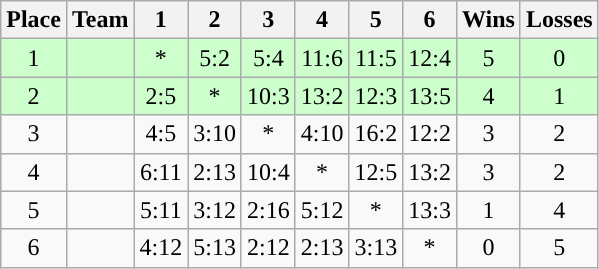<table class="wikitable" style="text-align:center;">
<tr>
<th>Place</th>
<th>Team</th>
<th width="25">1</th>
<th width="25">2</th>
<th width="25">3</th>
<th width="25">4</th>
<th width="25">5</th>
<th width="25">6</th>
<th>Wins</th>
<th>Losses</th>
</tr>
<tr bgcolor=#cfc>
<td>1</td>
<td align=left></td>
<td>*</td>
<td>5:2</td>
<td>5:4</td>
<td>11:6</td>
<td>11:5</td>
<td>12:4</td>
<td>5</td>
<td>0</td>
</tr>
<tr bgcolor=#cfc>
<td>2</td>
<td align=left></td>
<td>2:5</td>
<td>*</td>
<td>10:3</td>
<td>13:2</td>
<td>12:3</td>
<td>13:5</td>
<td>4</td>
<td>1</td>
</tr>
<tr>
<td>3</td>
<td align=left></td>
<td>4:5</td>
<td>3:10</td>
<td>*</td>
<td>4:10</td>
<td>16:2</td>
<td>12:2</td>
<td>3</td>
<td>2</td>
</tr>
<tr>
<td>4</td>
<td align=left></td>
<td>6:11</td>
<td>2:13</td>
<td>10:4</td>
<td>*</td>
<td>12:5</td>
<td>13:2</td>
<td>3</td>
<td>2</td>
</tr>
<tr>
<td>5</td>
<td align=left></td>
<td>5:11</td>
<td>3:12</td>
<td>2:16</td>
<td>5:12</td>
<td>*</td>
<td>13:3</td>
<td>1</td>
<td>4</td>
</tr>
<tr>
<td>6</td>
<td align=left></td>
<td>4:12</td>
<td>5:13</td>
<td>2:12</td>
<td>2:13</td>
<td>3:13</td>
<td>*</td>
<td>0</td>
<td>5</td>
</tr>
</table>
